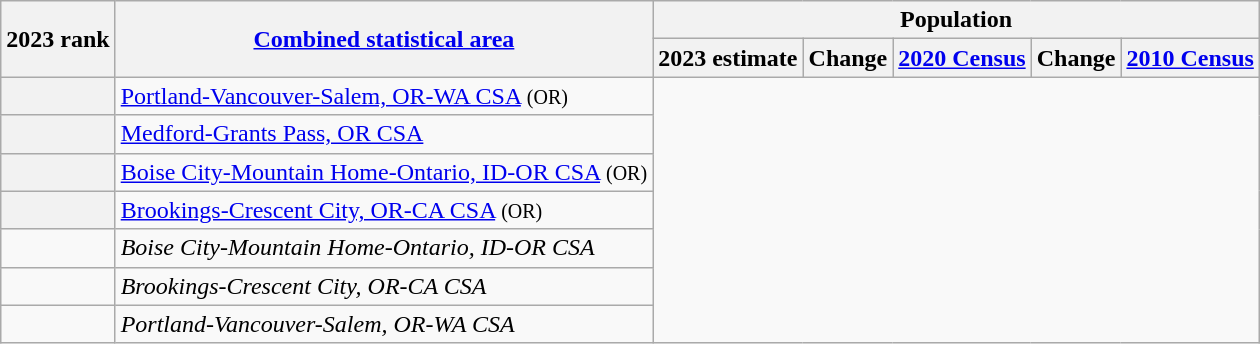<table class="wikitable sortable">
<tr>
<th scope=col rowspan=2>2023 rank</th>
<th scope=col rowspan=2><a href='#'>Combined statistical area</a></th>
<th colspan=5>Population</th>
</tr>
<tr>
<th scope=col>2023 estimate</th>
<th scope=col>Change</th>
<th scope=col><a href='#'>2020 Census</a></th>
<th scope=col>Change</th>
<th scope=col><a href='#'>2010 Census</a></th>
</tr>
<tr>
<th scope=row></th>
<td><a href='#'>Portland-Vancouver-Salem, OR-WA CSA</a> <small>(OR)</small><br></td>
</tr>
<tr>
<th scope=row></th>
<td><a href='#'>Medford-Grants Pass, OR CSA</a><br></td>
</tr>
<tr>
<th scope=row></th>
<td><a href='#'>Boise City-Mountain Home-Ontario, ID-OR CSA</a> <small>(OR)</small><br></td>
</tr>
<tr>
<th scope=row></th>
<td><a href='#'>Brookings-Crescent City, OR-CA CSA</a> <small>(OR)</small><br></td>
</tr>
<tr>
<td></td>
<td><em><span>Boise City-Mountain Home-Ontario, ID-OR CSA</span></em><br></td>
</tr>
<tr>
<td></td>
<td><em><span>Brookings-Crescent City, OR-CA CSA</span></em><br></td>
</tr>
<tr>
<td></td>
<td><em><span>Portland-Vancouver-Salem, OR-WA CSA</span></em><br></td>
</tr>
</table>
